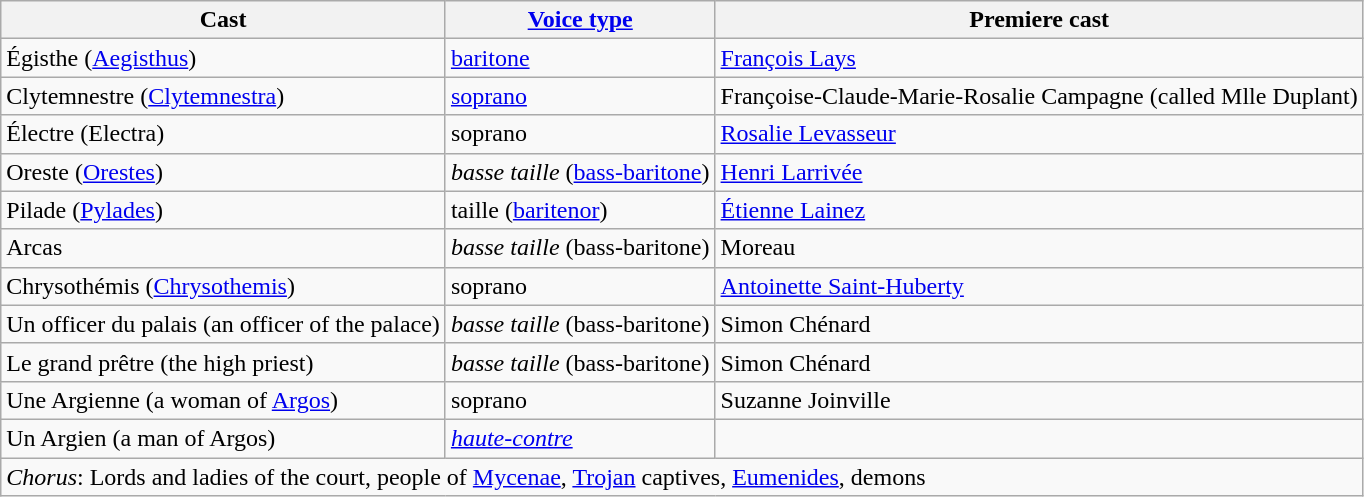<table class="wikitable">
<tr>
<th>Cast</th>
<th><a href='#'>Voice type</a></th>
<th>Premiere cast</th>
</tr>
<tr>
<td>Égisthe (<a href='#'>Aegisthus</a>)</td>
<td><a href='#'>baritone</a></td>
<td><a href='#'>François Lays</a></td>
</tr>
<tr>
<td>Clytemnestre (<a href='#'>Clytemnestra</a>)</td>
<td><a href='#'>soprano</a></td>
<td>Françoise-Claude-Marie-Rosalie Campagne (called Mlle Duplant)</td>
</tr>
<tr>
<td>Électre (Electra)</td>
<td>soprano</td>
<td><a href='#'>Rosalie Levasseur</a></td>
</tr>
<tr>
<td>Oreste (<a href='#'>Orestes</a>)</td>
<td><em>basse taille</em> (<a href='#'>bass-baritone</a>)</td>
<td><a href='#'>Henri Larrivée</a></td>
</tr>
<tr>
<td>Pilade (<a href='#'>Pylades</a>)</td>
<td>taille (<a href='#'>baritenor</a>)</td>
<td><a href='#'>Étienne Lainez</a></td>
</tr>
<tr>
<td>Arcas</td>
<td><em>basse taille</em> (bass-baritone)</td>
<td>Moreau</td>
</tr>
<tr>
<td>Chrysothémis (<a href='#'>Chrysothemis</a>)</td>
<td>soprano</td>
<td><a href='#'>Antoinette Saint-Huberty</a></td>
</tr>
<tr>
<td>Un officer du palais (an officer of the palace)</td>
<td><em>basse taille</em> (bass-baritone)</td>
<td>Simon Chénard</td>
</tr>
<tr>
<td>Le grand prêtre (the high priest)</td>
<td><em>basse taille</em> (bass-baritone)</td>
<td>Simon Chénard</td>
</tr>
<tr>
<td>Une Argienne (a woman of <a href='#'>Argos</a>)</td>
<td>soprano</td>
<td>Suzanne Joinville</td>
</tr>
<tr>
<td>Un Argien (a man of Argos)</td>
<td><em><a href='#'>haute-contre</a></em></td>
<td></td>
</tr>
<tr>
<td colspan="3"><em>Chorus</em>: Lords and ladies of the court, people of <a href='#'>Mycenae</a>, <a href='#'>Trojan</a> captives, <a href='#'>Eumenides</a>, demons</td>
</tr>
</table>
